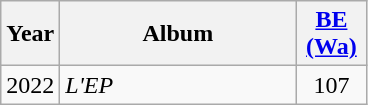<table class="wikitable">
<tr>
<th>Year</th>
<th style="width:150px;">Album</th>
<th style="text-align:center; width:40px;"><a href='#'>BE <br>(Wa)</a><br></th>
</tr>
<tr>
<td style="text-align:center;">2022</td>
<td><em>L'EP</em></td>
<td style="text-align:center;">107</td>
</tr>
</table>
